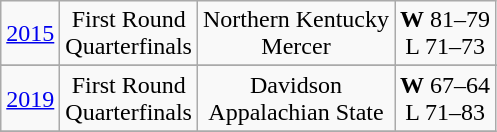<table class="wikitable" style="text-align:center;">
<tr style="text-align:center;">
<td><a href='#'>2015</a></td>
<td>First Round<br>Quarterfinals</td>
<td>Northern Kentucky <br>Mercer</td>
<td><strong>W</strong> 81–79<br>L 71–73</td>
</tr>
<tr align="center">
</tr>
<tr style="text-align:center;">
<td><a href='#'>2019</a></td>
<td>First Round<br>Quarterfinals</td>
<td>Davidson <br>Appalachian State</td>
<td><strong>W</strong> 67–64<br>L 71–83</td>
</tr>
<tr align="center">
</tr>
</table>
